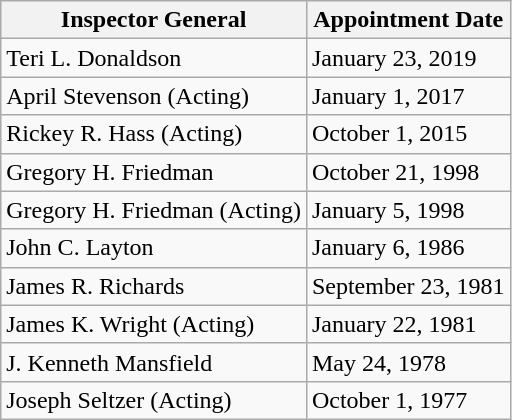<table class="wikitable">
<tr>
<th><strong>Inspector General</strong></th>
<th><strong>Appointment Date</strong></th>
</tr>
<tr>
<td>Teri L. Donaldson</td>
<td>January 23, 2019</td>
</tr>
<tr>
<td>April Stevenson (Acting)</td>
<td>January 1, 2017</td>
</tr>
<tr>
<td>Rickey R. Hass (Acting)</td>
<td>October 1, 2015</td>
</tr>
<tr>
<td>Gregory H. Friedman</td>
<td>October 21, 1998</td>
</tr>
<tr>
<td>Gregory H. Friedman (Acting)</td>
<td>January 5, 1998</td>
</tr>
<tr>
<td>John C. Layton</td>
<td>January 6, 1986</td>
</tr>
<tr>
<td>James R. Richards</td>
<td>September 23, 1981</td>
</tr>
<tr>
<td>James K. Wright (Acting)</td>
<td>January 22, 1981</td>
</tr>
<tr>
<td>J. Kenneth Mansfield</td>
<td>May 24, 1978</td>
</tr>
<tr>
<td>Joseph Seltzer (Acting)</td>
<td>October 1, 1977</td>
</tr>
</table>
